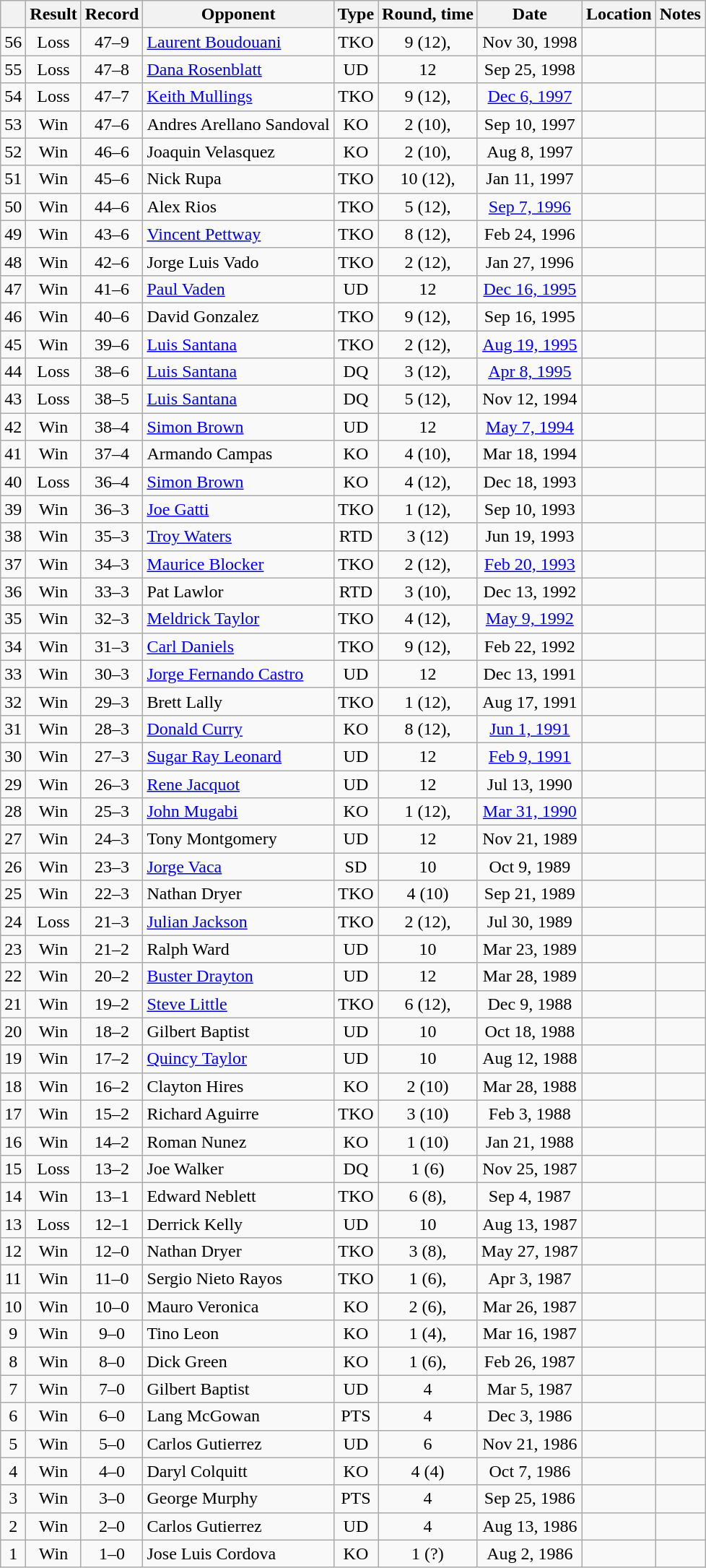<table class="wikitable" style="text-align:center">
<tr>
<th></th>
<th>Result</th>
<th>Record</th>
<th>Opponent</th>
<th>Type</th>
<th>Round, time</th>
<th>Date</th>
<th>Location</th>
<th>Notes</th>
</tr>
<tr>
<td>56</td>
<td>Loss</td>
<td>47–9</td>
<td align=left><a href='#'>Laurent Boudouani</a></td>
<td>TKO</td>
<td>9 (12), </td>
<td>Nov 30, 1998</td>
<td align=left></td>
<td align=left></td>
</tr>
<tr>
<td>55</td>
<td>Loss</td>
<td>47–8</td>
<td align=left><a href='#'>Dana Rosenblatt</a></td>
<td>UD</td>
<td>12</td>
<td>Sep 25, 1998</td>
<td align=left></td>
<td></td>
</tr>
<tr>
<td>54</td>
<td>Loss</td>
<td>47–7</td>
<td align=left><a href='#'>Keith Mullings</a></td>
<td>TKO</td>
<td>9 (12), </td>
<td><a href='#'>Dec 6, 1997</a></td>
<td align=left></td>
<td align=left></td>
</tr>
<tr>
<td>53</td>
<td>Win</td>
<td>47–6</td>
<td align=left>Andres Arellano Sandoval</td>
<td>KO</td>
<td>2 (10), </td>
<td>Sep 10, 1997</td>
<td align=left></td>
<td></td>
</tr>
<tr>
<td>52</td>
<td>Win</td>
<td>46–6</td>
<td align=left>Joaquin Velasquez</td>
<td>KO</td>
<td>2 (10), </td>
<td>Aug 8, 1997</td>
<td align=left></td>
<td></td>
</tr>
<tr>
<td>51</td>
<td>Win</td>
<td>45–6</td>
<td align=left>Nick Rupa</td>
<td>TKO</td>
<td>10 (12), </td>
<td>Jan 11, 1997</td>
<td align=left></td>
<td align=left></td>
</tr>
<tr>
<td>50</td>
<td>Win</td>
<td>44–6</td>
<td align=left>Alex Rios</td>
<td>TKO</td>
<td>5 (12), </td>
<td><a href='#'>Sep 7, 1996</a></td>
<td align=left></td>
<td align=left></td>
</tr>
<tr>
<td>49</td>
<td>Win</td>
<td>43–6</td>
<td align=left><a href='#'>Vincent Pettway</a></td>
<td>TKO</td>
<td>8 (12), </td>
<td>Feb 24, 1996</td>
<td align=left></td>
<td align=left></td>
</tr>
<tr>
<td>48</td>
<td>Win</td>
<td>42–6</td>
<td align=left>Jorge Luis Vado</td>
<td>TKO</td>
<td>2 (12), </td>
<td>Jan 27, 1996</td>
<td align=left></td>
<td align=left></td>
</tr>
<tr>
<td>47</td>
<td>Win</td>
<td>41–6</td>
<td align=left><a href='#'>Paul Vaden</a></td>
<td>UD</td>
<td>12</td>
<td><a href='#'>Dec 16, 1995</a></td>
<td align=left></td>
<td align=left></td>
</tr>
<tr>
<td>46</td>
<td>Win</td>
<td>40–6</td>
<td align=left>David Gonzalez</td>
<td>TKO</td>
<td>9 (12), </td>
<td>Sep 16, 1995</td>
<td align=left></td>
<td align=left></td>
</tr>
<tr>
<td>45</td>
<td>Win</td>
<td>39–6</td>
<td align=left><a href='#'>Luis Santana</a></td>
<td>TKO</td>
<td>2 (12), </td>
<td><a href='#'>Aug 19, 1995</a></td>
<td align=left></td>
<td align=left></td>
</tr>
<tr>
<td>44</td>
<td>Loss</td>
<td>38–6</td>
<td align=left><a href='#'>Luis Santana</a></td>
<td>DQ</td>
<td>3 (12), </td>
<td><a href='#'>Apr 8, 1995</a></td>
<td align=left></td>
<td align=left></td>
</tr>
<tr>
<td>43</td>
<td>Loss</td>
<td>38–5</td>
<td align=left><a href='#'>Luis Santana</a></td>
<td>DQ</td>
<td>5 (12), </td>
<td>Nov 12, 1994</td>
<td align=left></td>
<td align=left></td>
</tr>
<tr>
<td>42</td>
<td>Win</td>
<td>38–4</td>
<td align=left><a href='#'>Simon Brown</a></td>
<td>UD</td>
<td>12</td>
<td><a href='#'>May 7, 1994</a></td>
<td align=left></td>
<td align=left></td>
</tr>
<tr>
<td>41</td>
<td>Win</td>
<td>37–4</td>
<td align=left>Armando Campas</td>
<td>KO</td>
<td>4 (10), </td>
<td>Mar 18, 1994</td>
<td align=left></td>
<td></td>
</tr>
<tr>
<td>40</td>
<td>Loss</td>
<td>36–4</td>
<td align=left><a href='#'>Simon Brown</a></td>
<td>KO</td>
<td>4 (12), </td>
<td>Dec 18, 1993</td>
<td align=left></td>
<td align=left></td>
</tr>
<tr>
<td>39</td>
<td>Win</td>
<td>36–3</td>
<td align=left><a href='#'>Joe Gatti</a></td>
<td>TKO</td>
<td>1 (12), </td>
<td>Sep 10, 1993</td>
<td align=left></td>
<td align=left></td>
</tr>
<tr>
<td>38</td>
<td>Win</td>
<td>35–3</td>
<td align=left><a href='#'>Troy Waters</a></td>
<td>RTD</td>
<td>3 (12)</td>
<td>Jun 19, 1993</td>
<td align=left></td>
<td align=left></td>
</tr>
<tr>
<td>37</td>
<td>Win</td>
<td>34–3</td>
<td align=left><a href='#'>Maurice Blocker</a></td>
<td>TKO</td>
<td>2 (12), </td>
<td><a href='#'>Feb 20, 1993</a></td>
<td align=left></td>
<td align=left></td>
</tr>
<tr>
<td>36</td>
<td>Win</td>
<td>33–3</td>
<td align=left>Pat Lawlor</td>
<td>RTD</td>
<td>3 (10), </td>
<td>Dec 13, 1992</td>
<td align=left></td>
<td></td>
</tr>
<tr>
<td>35</td>
<td>Win</td>
<td>32–3</td>
<td align=left><a href='#'>Meldrick Taylor</a></td>
<td>TKO</td>
<td>4 (12), </td>
<td><a href='#'>May 9, 1992</a></td>
<td align=left></td>
<td align=left></td>
</tr>
<tr>
<td>34</td>
<td>Win</td>
<td>31–3</td>
<td align=left><a href='#'>Carl Daniels</a></td>
<td>TKO</td>
<td>9 (12), </td>
<td>Feb 22, 1992</td>
<td align=left></td>
<td align=left></td>
</tr>
<tr>
<td>33</td>
<td>Win</td>
<td>30–3</td>
<td align=left><a href='#'>Jorge Fernando Castro</a></td>
<td>UD</td>
<td>12</td>
<td>Dec 13, 1991</td>
<td align=left></td>
<td align=left></td>
</tr>
<tr>
<td>32</td>
<td>Win</td>
<td>29–3</td>
<td align=left>Brett Lally</td>
<td>TKO</td>
<td>1 (12), </td>
<td>Aug 17, 1991</td>
<td align=left></td>
<td align=left></td>
</tr>
<tr>
<td>31</td>
<td>Win</td>
<td>28–3</td>
<td align=left><a href='#'>Donald Curry</a></td>
<td>KO</td>
<td>8 (12), </td>
<td><a href='#'>Jun 1, 1991</a></td>
<td align=left></td>
<td align=left></td>
</tr>
<tr>
<td>30</td>
<td>Win</td>
<td>27–3</td>
<td align=left><a href='#'>Sugar Ray Leonard</a></td>
<td>UD</td>
<td>12</td>
<td><a href='#'>Feb 9, 1991</a></td>
<td align=left></td>
<td align=left></td>
</tr>
<tr>
<td>29</td>
<td>Win</td>
<td>26–3</td>
<td align=left><a href='#'>Rene Jacquot</a></td>
<td>UD</td>
<td>12</td>
<td>Jul 13, 1990</td>
<td align=left></td>
<td align=left></td>
</tr>
<tr>
<td>28</td>
<td>Win</td>
<td>25–3</td>
<td align=left><a href='#'>John Mugabi</a></td>
<td>KO</td>
<td>1 (12), </td>
<td><a href='#'>Mar 31, 1990</a></td>
<td align=left></td>
<td align=left></td>
</tr>
<tr>
<td>27</td>
<td>Win</td>
<td>24–3</td>
<td align=left>Tony Montgomery</td>
<td>UD</td>
<td>12</td>
<td>Nov 21, 1989</td>
<td align=left></td>
<td></td>
</tr>
<tr>
<td>26</td>
<td>Win</td>
<td>23–3</td>
<td align=left><a href='#'>Jorge Vaca</a></td>
<td>SD</td>
<td>10</td>
<td>Oct 9, 1989</td>
<td align=left></td>
<td></td>
</tr>
<tr>
<td>25</td>
<td>Win</td>
<td>22–3</td>
<td align=left>Nathan Dryer</td>
<td>TKO</td>
<td>4 (10)</td>
<td>Sep 21, 1989</td>
<td align=left></td>
<td></td>
</tr>
<tr>
<td>24</td>
<td>Loss</td>
<td>21–3</td>
<td align=left><a href='#'>Julian Jackson</a></td>
<td>TKO</td>
<td>2 (12), </td>
<td>Jul 30, 1989</td>
<td align=left></td>
<td align=left></td>
</tr>
<tr>
<td>23</td>
<td>Win</td>
<td>21–2</td>
<td align=left>Ralph Ward</td>
<td>UD</td>
<td>10</td>
<td>Mar 23, 1989</td>
<td align=left></td>
<td></td>
</tr>
<tr>
<td>22</td>
<td>Win</td>
<td>20–2</td>
<td align=left><a href='#'>Buster Drayton</a></td>
<td>UD</td>
<td>12</td>
<td>Mar 28, 1989</td>
<td align=left></td>
<td align=left></td>
</tr>
<tr>
<td>21</td>
<td>Win</td>
<td>19–2</td>
<td align=left><a href='#'>Steve Little</a></td>
<td>TKO</td>
<td>6 (12), </td>
<td>Dec 9, 1988</td>
<td align=left></td>
<td align=left></td>
</tr>
<tr>
<td>20</td>
<td>Win</td>
<td>18–2</td>
<td align=left>Gilbert Baptist</td>
<td>UD</td>
<td>10</td>
<td>Oct 18, 1988</td>
<td align=left></td>
<td></td>
</tr>
<tr>
<td>19</td>
<td>Win</td>
<td>17–2</td>
<td align=left><a href='#'>Quincy Taylor</a></td>
<td>UD</td>
<td>10</td>
<td>Aug 12, 1988</td>
<td align=left></td>
<td></td>
</tr>
<tr align=center>
<td>18</td>
<td>Win</td>
<td>16–2</td>
<td align=left>Clayton Hires</td>
<td>KO</td>
<td>2 (10)</td>
<td>Mar 28, 1988</td>
<td align=left></td>
<td></td>
</tr>
<tr align=center>
<td>17</td>
<td>Win</td>
<td>15–2</td>
<td align=left>Richard Aguirre</td>
<td>TKO</td>
<td>3 (10)</td>
<td>Feb 3, 1988</td>
<td align=left></td>
<td></td>
</tr>
<tr align=center>
<td>16</td>
<td>Win</td>
<td>14–2</td>
<td align=left>Roman Nunez</td>
<td>KO</td>
<td>1 (10)</td>
<td>Jan 21, 1988</td>
<td align=left></td>
<td></td>
</tr>
<tr align=center>
<td>15</td>
<td>Loss</td>
<td>13–2</td>
<td align=left>Joe Walker</td>
<td>DQ</td>
<td>1 (6)</td>
<td>Nov 25, 1987</td>
<td align=left></td>
<td></td>
</tr>
<tr align=center>
<td>14</td>
<td>Win</td>
<td>13–1</td>
<td align=left>Edward Neblett</td>
<td>TKO</td>
<td>6 (8), </td>
<td>Sep 4, 1987</td>
<td align=left></td>
<td></td>
</tr>
<tr align=center>
<td>13</td>
<td>Loss</td>
<td>12–1</td>
<td align=left>Derrick Kelly</td>
<td>UD</td>
<td>10</td>
<td>Aug 13, 1987</td>
<td align=left></td>
<td></td>
</tr>
<tr align=center>
<td>12</td>
<td>Win</td>
<td>12–0</td>
<td align=left>Nathan Dryer</td>
<td>TKO</td>
<td>3 (8), </td>
<td>May 27, 1987</td>
<td align=left></td>
<td></td>
</tr>
<tr align=center>
<td>11</td>
<td>Win</td>
<td>11–0</td>
<td align=left>Sergio Nieto Rayos</td>
<td>TKO</td>
<td>1 (6), </td>
<td>Apr 3, 1987</td>
<td align=left></td>
<td></td>
</tr>
<tr align=center>
<td>10</td>
<td>Win</td>
<td>10–0</td>
<td align=left>Mauro Veronica</td>
<td>KO</td>
<td>2 (6), </td>
<td>Mar 26, 1987</td>
<td align=left></td>
<td></td>
</tr>
<tr align=center>
<td>9</td>
<td>Win</td>
<td>9–0</td>
<td align=left>Tino Leon</td>
<td>KO</td>
<td>1 (4), </td>
<td>Mar 16, 1987</td>
<td align=left></td>
<td></td>
</tr>
<tr align=center>
<td>8</td>
<td>Win</td>
<td>8–0</td>
<td align=left>Dick Green</td>
<td>KO</td>
<td>1 (6), </td>
<td>Feb 26, 1987</td>
<td align=left></td>
<td></td>
</tr>
<tr align=center>
<td>7</td>
<td>Win</td>
<td>7–0</td>
<td align=left>Gilbert Baptist</td>
<td>UD</td>
<td>4</td>
<td>Mar 5, 1987</td>
<td align=left></td>
<td></td>
</tr>
<tr align=center>
<td>6</td>
<td>Win</td>
<td>6–0</td>
<td align=left>Lang McGowan</td>
<td>PTS</td>
<td>4</td>
<td>Dec 3, 1986</td>
<td align=left></td>
<td></td>
</tr>
<tr align=center>
<td>5</td>
<td>Win</td>
<td>5–0</td>
<td align=left>Carlos Gutierrez</td>
<td>UD</td>
<td>6</td>
<td>Nov 21, 1986</td>
<td align=left></td>
<td></td>
</tr>
<tr align=center>
<td>4</td>
<td>Win</td>
<td>4–0</td>
<td align=left>Daryl Colquitt</td>
<td>KO</td>
<td>4 (4)</td>
<td>Oct 7, 1986</td>
<td align=left></td>
<td></td>
</tr>
<tr>
<td>3</td>
<td>Win</td>
<td>3–0</td>
<td align=left>George Murphy</td>
<td>PTS</td>
<td>4</td>
<td>Sep 25, 1986</td>
<td align=left></td>
<td></td>
</tr>
<tr align=center>
<td>2</td>
<td>Win</td>
<td>2–0</td>
<td align=left>Carlos Gutierrez</td>
<td>UD</td>
<td>4</td>
<td>Aug 13, 1986</td>
<td align=left></td>
<td></td>
</tr>
<tr align=center>
<td>1</td>
<td>Win</td>
<td>1–0</td>
<td align=left>Jose Luis Cordova</td>
<td>KO</td>
<td>1 (?)</td>
<td>Aug 2, 1986</td>
<td align=left></td>
<td></td>
</tr>
</table>
